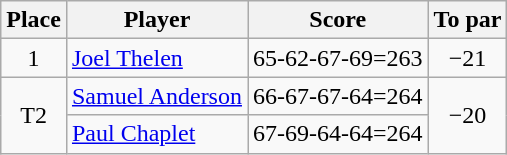<table class="wikitable">
<tr>
<th>Place</th>
<th>Player</th>
<th>Score</th>
<th>To par</th>
</tr>
<tr>
<td align=center>1</td>
<td> <a href='#'>Joel Thelen</a></td>
<td align=right>65-62-67-69=263</td>
<td align=center>−21</td>
</tr>
<tr>
<td rowspan=2 align=center>T2</td>
<td> <a href='#'>Samuel Anderson</a></td>
<td align=right>66-67-67-64=264</td>
<td rowspan=2 align=center>−20</td>
</tr>
<tr>
<td> <a href='#'>Paul Chaplet</a></td>
<td align=right>67-69-64-64=264</td>
</tr>
</table>
